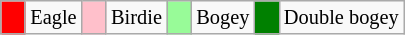<table class="wikitable" span = 50 style="font-size:85%">
<tr>
<td style="background: Red;" width=10></td>
<td>Eagle</td>
<td style="background: Pink;" width=10></td>
<td>Birdie</td>
<td style="background: PaleGreen;" width=10></td>
<td>Bogey</td>
<td style="background: Green;" width=10></td>
<td>Double bogey</td>
</tr>
</table>
